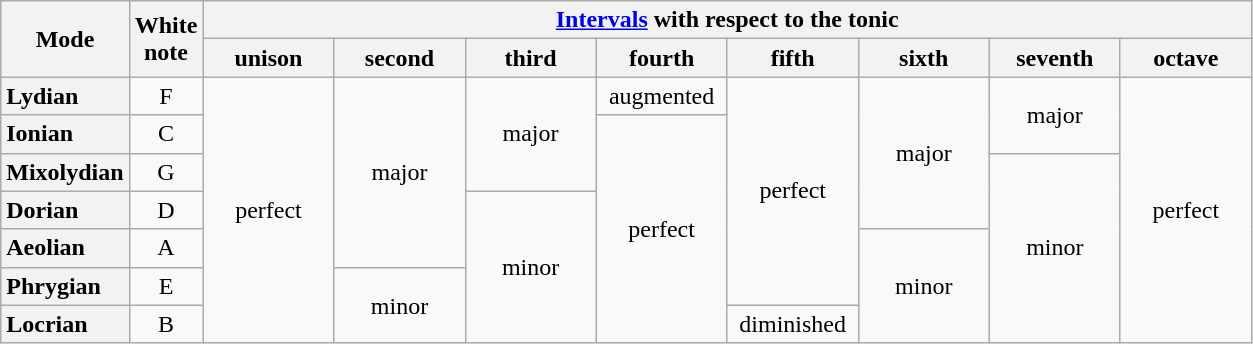<table class="wikitable" style="text-align: center">
<tr>
<th rowspan="2">Mode</th>
<th rowspan="2">White<br>note</th>
<th colspan="8"><a href='#'>Intervals</a> with respect to the tonic</th>
</tr>
<tr>
<th style="width: 5em">unison</th>
<th style="width: 5em">second</th>
<th style="width: 5em">third</th>
<th style="width: 5em">fourth</th>
<th style="width: 5em">fifth</th>
<th style="width: 5em">sixth</th>
<th style="width: 5em">seventh</th>
<th style="width: 5em">octave</th>
</tr>
<tr>
<th style="text-align: left">Lydian</th>
<td>F</td>
<td rowspan="7">perfect</td>
<td rowspan="5">major</td>
<td rowspan="3">major</td>
<td rowspan="1">augmented</td>
<td rowspan="6">perfect</td>
<td rowspan="4">major</td>
<td rowspan="2">major</td>
<td rowspan="7">perfect</td>
</tr>
<tr>
<th style="text-align: left">Ionian</th>
<td>C</td>
<td rowspan="6">perfect</td>
</tr>
<tr>
<th style="text-align: left">Mixolydian</th>
<td>G</td>
<td rowspan="5">minor</td>
</tr>
<tr>
<th style="text-align: left">Dorian</th>
<td>D</td>
<td rowspan="4">minor</td>
</tr>
<tr>
<th style="text-align: left">Aeolian</th>
<td>A</td>
<td rowspan="3">minor</td>
</tr>
<tr>
<th style="text-align: left">Phrygian</th>
<td>E</td>
<td rowspan="2">minor</td>
</tr>
<tr>
<th style="text-align: left">Locrian</th>
<td>B</td>
<td rowspan="1">diminished</td>
</tr>
</table>
